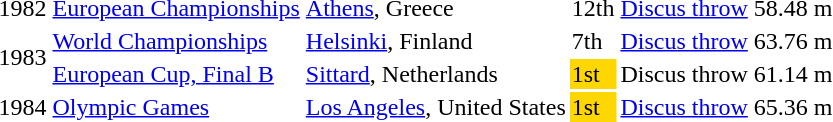<table>
<tr>
<td>1982</td>
<td><a href='#'>European Championships</a></td>
<td><a href='#'>Athens</a>, Greece</td>
<td>12th</td>
<td><a href='#'>Discus throw</a></td>
<td>58.48 m</td>
<td></td>
</tr>
<tr>
<td rowspan="2">1983</td>
<td><a href='#'>World Championships</a></td>
<td><a href='#'>Helsinki</a>, Finland</td>
<td>7th</td>
<td><a href='#'>Discus throw</a></td>
<td>63.76 m</td>
<td></td>
</tr>
<tr>
<td><a href='#'>European Cup, Final B</a></td>
<td><a href='#'>Sittard</a>, Netherlands</td>
<td bgcolor=gold>1st</td>
<td>Discus throw</td>
<td>61.14 m</td>
<td></td>
</tr>
<tr>
<td>1984</td>
<td><a href='#'>Olympic Games</a></td>
<td><a href='#'>Los Angeles</a>, United States</td>
<td bgcolor=gold>1st</td>
<td><a href='#'>Discus throw</a></td>
<td>65.36 m</td>
<td></td>
</tr>
</table>
